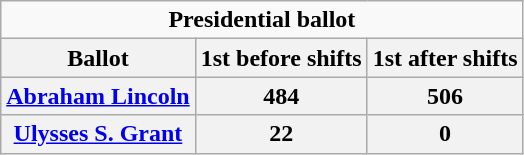<table class="wikitable" style="text-align:center">
<tr>
<td colspan="3"><strong>Presidential ballot</strong></td>
</tr>
<tr>
<th>Ballot</th>
<th>1st before shifts</th>
<th>1st after shifts</th>
</tr>
<tr>
<th><a href='#'>Abraham Lincoln</a></th>
<th>484</th>
<th>506</th>
</tr>
<tr>
<th><a href='#'>Ulysses S. Grant</a></th>
<th>22</th>
<th>0</th>
</tr>
</table>
